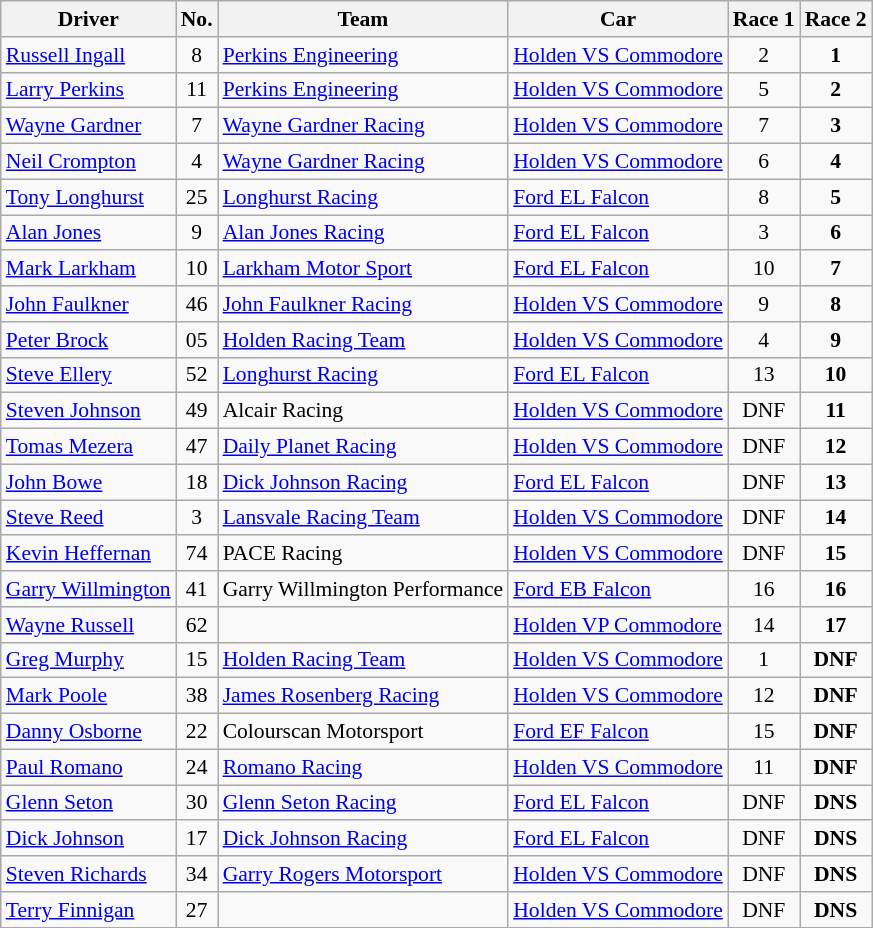<table class="wikitable" style="font-size: 90%">
<tr>
<th>Driver</th>
<th>No.</th>
<th>Team</th>
<th>Car</th>
<th>Race 1</th>
<th>Race 2</th>
</tr>
<tr>
<td> <a href='#'>Russell Ingall</a></td>
<td align="center">8</td>
<td><a href='#'>Perkins Engineering</a></td>
<td><a href='#'>Holden VS Commodore</a></td>
<td align="center">2</td>
<td align="center"><strong>1</strong></td>
</tr>
<tr>
<td> <a href='#'>Larry Perkins</a></td>
<td align="center">11</td>
<td><a href='#'>Perkins Engineering</a></td>
<td><a href='#'>Holden VS Commodore</a></td>
<td align="center">5</td>
<td align="center"><strong>2</strong></td>
</tr>
<tr>
<td> <a href='#'>Wayne Gardner</a></td>
<td align="center">7</td>
<td><a href='#'>Wayne Gardner Racing</a></td>
<td><a href='#'>Holden VS Commodore</a></td>
<td align="center">7</td>
<td align="center"><strong>3</strong></td>
</tr>
<tr>
<td> <a href='#'>Neil Crompton</a></td>
<td align="center">4</td>
<td><a href='#'>Wayne Gardner Racing</a></td>
<td><a href='#'>Holden VS Commodore</a></td>
<td align="center">6</td>
<td align="center"><strong>4</strong></td>
</tr>
<tr>
<td> <a href='#'>Tony Longhurst</a></td>
<td align="center">25</td>
<td><a href='#'>Longhurst Racing</a></td>
<td><a href='#'>Ford EL Falcon</a></td>
<td align="center">8</td>
<td align="center"><strong>5</strong></td>
</tr>
<tr>
<td> <a href='#'>Alan Jones</a></td>
<td align="center">9</td>
<td><a href='#'>Alan Jones Racing</a></td>
<td><a href='#'>Ford EL Falcon</a></td>
<td align="center">3</td>
<td align="center"><strong>6</strong></td>
</tr>
<tr>
<td> <a href='#'>Mark Larkham</a></td>
<td align="center">10</td>
<td><a href='#'>Larkham Motor Sport</a></td>
<td><a href='#'>Ford EL Falcon</a></td>
<td align="center">10</td>
<td align="center"><strong>7</strong></td>
</tr>
<tr>
<td> <a href='#'>John Faulkner</a></td>
<td align="center">46</td>
<td><a href='#'>John Faulkner Racing</a></td>
<td><a href='#'>Holden VS Commodore</a></td>
<td align="center">9</td>
<td align="center"><strong>8</strong></td>
</tr>
<tr>
<td> <a href='#'>Peter Brock</a></td>
<td align="center">05</td>
<td><a href='#'>Holden Racing Team</a></td>
<td><a href='#'>Holden VS Commodore</a></td>
<td align="center">4</td>
<td align="center"><strong>9</strong></td>
</tr>
<tr>
<td> <a href='#'>Steve Ellery</a></td>
<td align="center">52</td>
<td><a href='#'>Longhurst Racing</a></td>
<td><a href='#'>Ford EL Falcon</a></td>
<td align="center">13</td>
<td align="center"><strong>10</strong></td>
</tr>
<tr>
<td> <a href='#'>Steven Johnson</a></td>
<td align="center">49</td>
<td>Alcair Racing</td>
<td><a href='#'>Holden VS Commodore</a></td>
<td align="center">DNF</td>
<td align="center"><strong>11</strong></td>
</tr>
<tr>
<td> <a href='#'>Tomas Mezera</a></td>
<td align="center">47</td>
<td><a href='#'>Daily Planet Racing</a></td>
<td><a href='#'>Holden VS Commodore</a></td>
<td align="center">DNF</td>
<td align="center"><strong>12</strong></td>
</tr>
<tr>
<td> <a href='#'>John Bowe</a></td>
<td align="center">18</td>
<td><a href='#'>Dick Johnson Racing</a></td>
<td><a href='#'>Ford EL Falcon</a></td>
<td align="center">DNF</td>
<td align="center"><strong>13</strong></td>
</tr>
<tr>
<td> <a href='#'>Steve Reed</a></td>
<td align="center">3</td>
<td><a href='#'>Lansvale Racing Team</a></td>
<td><a href='#'>Holden VS Commodore</a></td>
<td align="center">DNF</td>
<td align="center"><strong>14</strong></td>
</tr>
<tr>
<td> <a href='#'>Kevin Heffernan</a></td>
<td align="center">74</td>
<td>PACE Racing</td>
<td><a href='#'>Holden VS Commodore</a></td>
<td align="center">DNF</td>
<td align="center"><strong>15</strong></td>
</tr>
<tr>
<td> <a href='#'>Garry Willmington</a></td>
<td align="center">41</td>
<td>Garry Willmington Performance</td>
<td><a href='#'>Ford EB Falcon</a></td>
<td align="center">16</td>
<td align="center"><strong>16</strong></td>
</tr>
<tr>
<td> <a href='#'>Wayne Russell</a></td>
<td align="center">62</td>
<td></td>
<td><a href='#'>Holden VP Commodore</a></td>
<td align="center">14</td>
<td align="center"><strong>17</strong></td>
</tr>
<tr>
<td> <a href='#'>Greg Murphy</a></td>
<td align="center">15</td>
<td><a href='#'>Holden Racing Team</a></td>
<td><a href='#'>Holden VS Commodore</a></td>
<td align="center">1</td>
<td align="center"><strong>DNF</strong></td>
</tr>
<tr>
<td> <a href='#'>Mark Poole</a></td>
<td align="center">38</td>
<td><a href='#'>James Rosenberg Racing</a></td>
<td><a href='#'>Holden VS Commodore</a></td>
<td align="center">12</td>
<td align="center"><strong>DNF</strong></td>
</tr>
<tr>
<td> <a href='#'>Danny Osborne</a></td>
<td align="center">22</td>
<td>Colourscan Motorsport</td>
<td><a href='#'>Ford EF Falcon</a></td>
<td align="center">15</td>
<td align="center"><strong>DNF</strong></td>
</tr>
<tr>
<td> <a href='#'>Paul Romano</a></td>
<td align="center">24</td>
<td><a href='#'>Romano Racing</a></td>
<td><a href='#'>Holden VS Commodore</a></td>
<td align="center">11</td>
<td align="center"><strong>DNF</strong></td>
</tr>
<tr>
<td> <a href='#'>Glenn Seton</a></td>
<td align="center">30</td>
<td><a href='#'>Glenn Seton Racing</a></td>
<td><a href='#'>Ford EL Falcon</a></td>
<td align="center">DNF</td>
<td align="center"><strong>DNS</strong></td>
</tr>
<tr>
<td> <a href='#'>Dick Johnson</a></td>
<td align="center">17</td>
<td><a href='#'>Dick Johnson Racing</a></td>
<td><a href='#'>Ford EL Falcon</a></td>
<td align="center">DNF</td>
<td align="center"><strong>DNS</strong></td>
</tr>
<tr>
<td> <a href='#'>Steven Richards</a></td>
<td align="center">34</td>
<td><a href='#'>Garry Rogers Motorsport</a></td>
<td><a href='#'>Holden VS Commodore</a></td>
<td align="center">DNF</td>
<td align="center"><strong>DNS</strong></td>
</tr>
<tr>
<td> <a href='#'>Terry Finnigan</a></td>
<td align="center">27</td>
<td></td>
<td><a href='#'>Holden VS Commodore</a></td>
<td align="center">DNF</td>
<td align="center"><strong>DNS</strong></td>
</tr>
</table>
